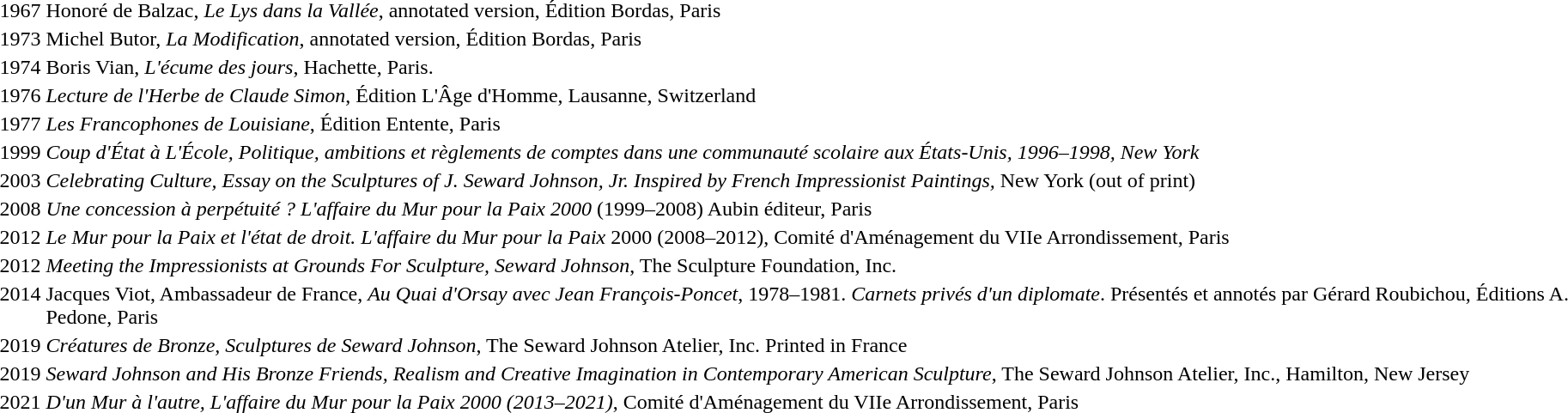<table>
<tr>
<td style="vertical-align: top;">1967</td>
<td>Honoré de Balzac, <em>Le Lys dans la Vallée</em>, annotated version, Édition Bordas, Paris</td>
</tr>
<tr>
<td style="vertical-align: top;">1973</td>
<td>Michel Butor, <em>La Modification</em>, annotated version, Édition Bordas, Paris</td>
</tr>
<tr>
<td style="vertical-align: top;">1974</td>
<td>Boris Vian, <em>L'écume des jours</em>, Hachette, Paris.</td>
</tr>
<tr>
<td style="vertical-align: top;">1976</td>
<td><em>Lecture de l'Herbe de Claude Simon</em>, Édition L'Âge d'Homme, Lausanne, Switzerland</td>
</tr>
<tr>
<td style="vertical-align: top;">1977</td>
<td><em>Les Francophones de Louisiane</em>, Édition Entente, Paris</td>
</tr>
<tr>
<td style="vertical-align: top;">1999</td>
<td><em>Coup d'État à L'École, Politique, ambitions et règlements de comptes dans une communauté scolaire aux États-Unis, 1996–1998, New York</em></td>
</tr>
<tr>
<td style="vertical-align: top;">2003</td>
<td><em>Celebrating Culture, Essay on the Sculptures of J. Seward Johnson, Jr. Inspired by French Impressionist Paintings,</em> New York (out of print)</td>
</tr>
<tr>
<td style="vertical-align: top;">2008</td>
<td><em>Une concession à perpétuité ? L'affaire du Mur pour la Paix 2000</em> (1999–2008) Aubin éditeur, Paris</td>
</tr>
<tr>
<td style="vertical-align: top;">2012</td>
<td><em>Le Mur pour la Paix et l'état de droit. L'affaire du Mur pour la Paix</em> 2000 (2008–2012), Comité d'Aménagement du VIIe Arrondissement, Paris</td>
</tr>
<tr>
<td style="vertical-align: top;">2012</td>
<td><em>Meeting the Impressionists at Grounds For Sculpture, Seward Johnson</em>, The Sculpture Foundation, Inc.</td>
</tr>
<tr>
<td style="vertical-align: top;">2014</td>
<td>Jacques Viot, Ambassadeur de France, <em>Au Quai d'Orsay avec Jean François-Poncet</em>, 1978–1981. <em>Carnets privés d'un diplomate</em>. Présentés et annotés par Gérard Roubichou, Éditions A. Pedone, Paris</td>
</tr>
<tr>
<td style="vertical-align: top;">2019</td>
<td><em>Créatures de Bronze, Sculptures de Seward Johnson</em>, The Seward Johnson Atelier, Inc. Printed in France</td>
</tr>
<tr>
<td style="vertical-align: top;">2019</td>
<td><em>Seward Johnson and His Bronze Friends, Realism and Creative Imagination in Contemporary American Sculpture</em>, The Seward Johnson Atelier, Inc., Hamilton, New Jersey</td>
</tr>
<tr>
<td style="vertical-align: top;">2021</td>
<td><em>D'un Mur à l'autre, L'affaire du Mur pour la Paix 2000 (2013–2021)</em>, Comité d'Aménagement du VIIe Arrondissement, Paris</td>
</tr>
</table>
